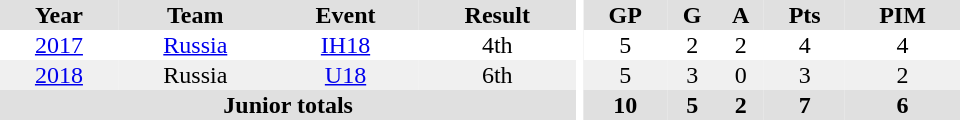<table border="0" cellpadding="1" cellspacing="0" ID="Table3" style="text-align:center; width:40em">
<tr ALIGN="center" bgcolor="#e0e0e0">
<th>Year</th>
<th>Team</th>
<th>Event</th>
<th>Result</th>
<th rowspan="99" bgcolor="#ffffff"></th>
<th>GP</th>
<th>G</th>
<th>A</th>
<th>Pts</th>
<th>PIM</th>
</tr>
<tr>
<td><a href='#'>2017</a></td>
<td><a href='#'>Russia</a></td>
<td><a href='#'>IH18</a></td>
<td>4th</td>
<td>5</td>
<td>2</td>
<td>2</td>
<td>4</td>
<td>4</td>
</tr>
<tr bgcolor="#f0f0f0">
<td><a href='#'>2018</a></td>
<td>Russia</td>
<td><a href='#'>U18</a></td>
<td>6th</td>
<td>5</td>
<td>3</td>
<td>0</td>
<td>3</td>
<td>2</td>
</tr>
<tr ALIGN="center" bgcolor="#e0e0e0">
<th colspan=4>Junior totals</th>
<th>10</th>
<th>5</th>
<th>2</th>
<th>7</th>
<th>6</th>
</tr>
</table>
